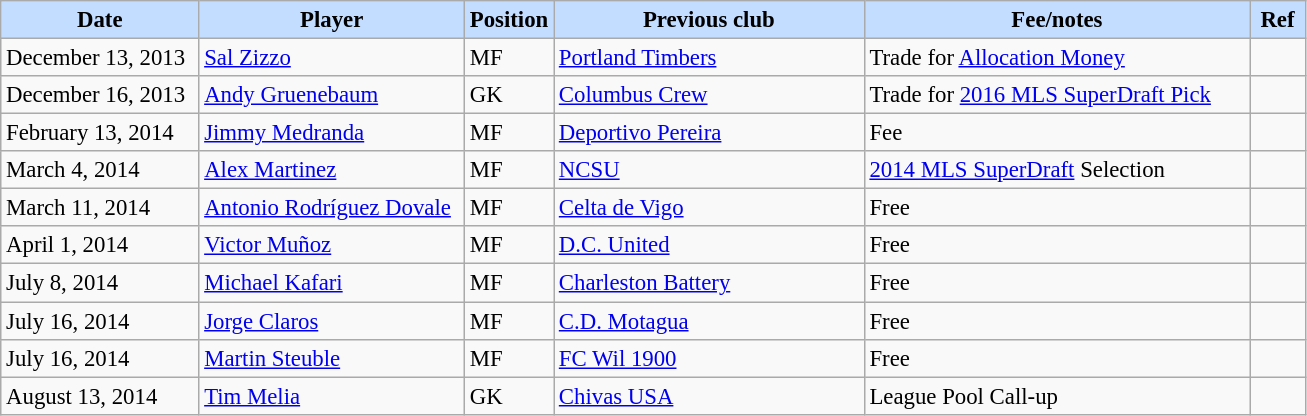<table class="wikitable" style="text-align:left; font-size:95%;">
<tr>
<th style="background:#c2ddff; width:125px;">Date</th>
<th style="background:#c2ddff; width:170px;">Player</th>
<th style="background:#c2ddff; width:50px;">Position</th>
<th style="background:#c2ddff; width:200px;">Previous club</th>
<th style="background:#c2ddff; width:250px;">Fee/notes</th>
<th style="background:#c2ddff; width:30px;">Ref</th>
</tr>
<tr>
<td>December 13, 2013</td>
<td> <a href='#'>Sal Zizzo</a></td>
<td>MF</td>
<td> <a href='#'>Portland Timbers</a></td>
<td>Trade for <a href='#'>Allocation Money</a></td>
<td></td>
</tr>
<tr>
<td>December 16, 2013</td>
<td> <a href='#'>Andy Gruenebaum</a></td>
<td>GK</td>
<td> <a href='#'>Columbus Crew</a></td>
<td>Trade for <a href='#'>2016 MLS SuperDraft Pick</a></td>
<td></td>
</tr>
<tr>
<td>February 13, 2014</td>
<td> <a href='#'>Jimmy Medranda</a></td>
<td>MF</td>
<td> <a href='#'>Deportivo Pereira</a></td>
<td>Fee</td>
<td></td>
</tr>
<tr>
<td>March 4, 2014</td>
<td> <a href='#'>Alex Martinez</a></td>
<td>MF</td>
<td> <a href='#'>NCSU</a></td>
<td><a href='#'>2014 MLS SuperDraft</a> Selection</td>
<td></td>
</tr>
<tr>
<td>March 11, 2014</td>
<td> <a href='#'>Antonio Rodríguez Dovale</a></td>
<td>MF</td>
<td> <a href='#'>Celta de Vigo</a></td>
<td>Free</td>
<td></td>
</tr>
<tr>
<td>April 1, 2014</td>
<td> <a href='#'>Victor Muñoz</a></td>
<td>MF</td>
<td> <a href='#'>D.C. United</a></td>
<td>Free</td>
<td></td>
</tr>
<tr>
<td>July 8, 2014</td>
<td> <a href='#'>Michael Kafari</a></td>
<td>MF</td>
<td> <a href='#'>Charleston Battery</a></td>
<td>Free</td>
<td></td>
</tr>
<tr>
<td>July 16, 2014</td>
<td> <a href='#'>Jorge Claros</a></td>
<td>MF</td>
<td> <a href='#'>C.D. Motagua</a></td>
<td>Free</td>
<td></td>
</tr>
<tr>
<td>July 16, 2014</td>
<td> <a href='#'>Martin Steuble</a></td>
<td>MF</td>
<td> <a href='#'>FC Wil 1900</a></td>
<td>Free</td>
<td></td>
</tr>
<tr>
<td>August 13, 2014</td>
<td> <a href='#'>Tim Melia</a></td>
<td>GK</td>
<td> <a href='#'>Chivas USA</a></td>
<td>League Pool Call-up</td>
<td></td>
</tr>
</table>
